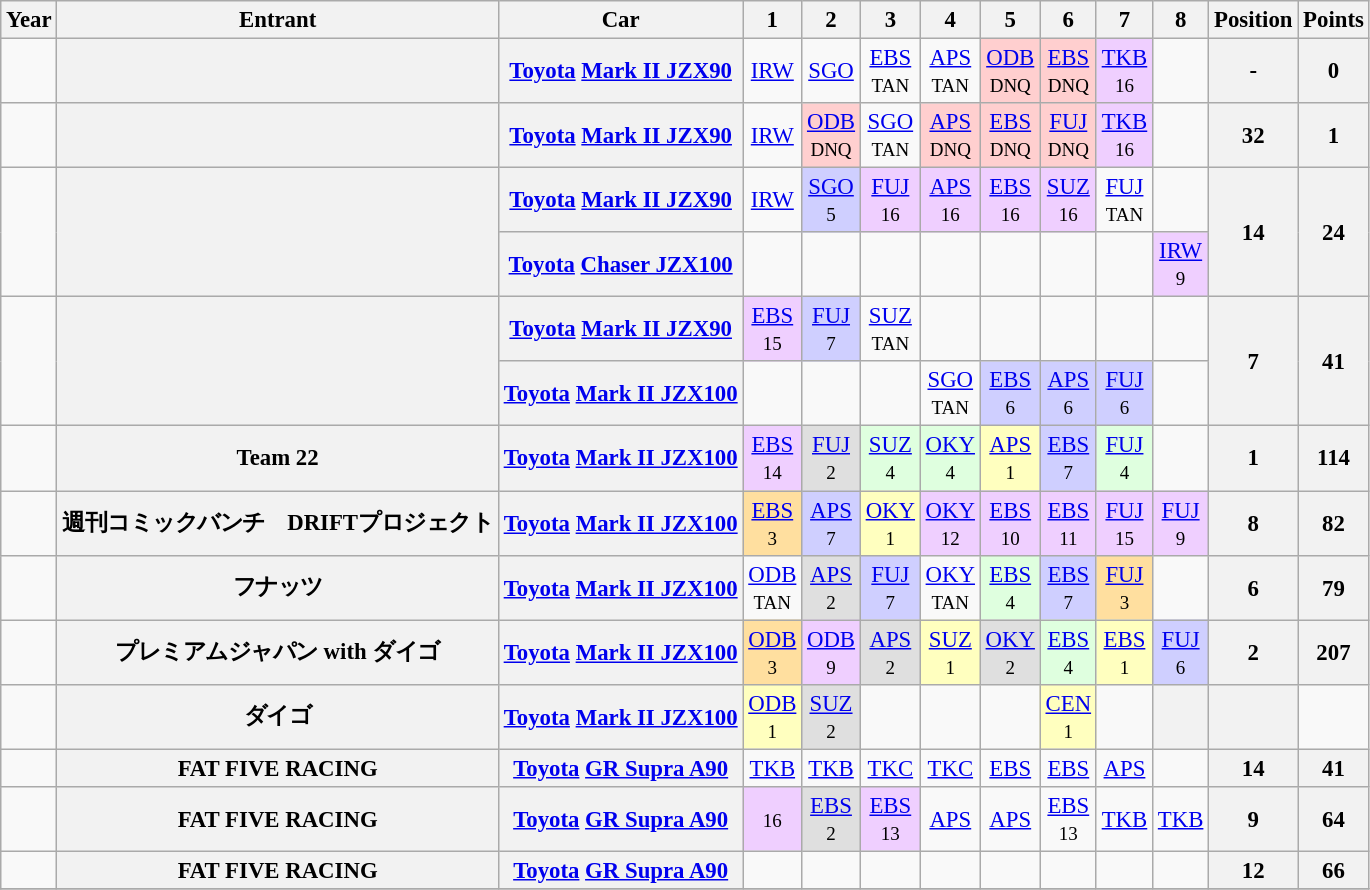<table class="wikitable" style="text-align:center; font-size:95%">
<tr>
<th>Year</th>
<th>Entrant</th>
<th>Car</th>
<th>1</th>
<th>2</th>
<th>3</th>
<th>4</th>
<th>5</th>
<th>6</th>
<th>7</th>
<th>8</th>
<th>Position</th>
<th>Points</th>
</tr>
<tr>
<td></td>
<th></th>
<th><a href='#'>Toyota</a> <a href='#'>Mark II JZX90</a></th>
<td><a href='#'>IRW</a><br><small></small></td>
<td><a href='#'>SGO</a><br><small></small></td>
<td><a href='#'>EBS</a><br><small>TAN</small></td>
<td><a href='#'>APS</a><br><small>TAN</small></td>
<td style="background:#ffcfcf;"><a href='#'>ODB</a><br><small>DNQ</small></td>
<td style="background:#ffcfcf;"><a href='#'>EBS</a><br><small>DNQ</small></td>
<td style="background:#efcfff;"><a href='#'>TKB</a><br><small>16</small></td>
<td></td>
<th>-</th>
<th>0</th>
</tr>
<tr>
<td></td>
<th></th>
<th><a href='#'>Toyota</a> <a href='#'>Mark II JZX90</a></th>
<td><a href='#'>IRW</a><br><small></small></td>
<td style="background:#ffcfcf;"><a href='#'>ODB</a><br><small>DNQ</small></td>
<td><a href='#'>SGO</a><br><small>TAN</small></td>
<td style="background:#ffcfcf;"><a href='#'>APS</a><br><small>DNQ</small></td>
<td style="background:#ffcfcf;"><a href='#'>EBS</a><br><small>DNQ</small></td>
<td style="background:#ffcfcf;"><a href='#'>FUJ</a><br><small>DNQ</small></td>
<td style="background:#efcfff;"><a href='#'>TKB</a><br><small>16</small></td>
<td></td>
<th>32</th>
<th>1</th>
</tr>
<tr>
<td rowspan="2"></td>
<th rowspan="2"></th>
<th><a href='#'>Toyota</a> <a href='#'>Mark II JZX90</a></th>
<td><a href='#'>IRW</a><br><small></small></td>
<td style="background:#cfcfff;"><a href='#'>SGO</a><br><small><span>5</span></small></td>
<td style="background:#efcfff;"><a href='#'>FUJ</a><br><small><span>16</span></small></td>
<td style="background:#efcfff;"><a href='#'>APS</a><br><small>16</small></td>
<td style="background:#efcfff;"><a href='#'>EBS</a><br><small><span>16</span></small></td>
<td style="background:#efcfff;"><a href='#'>SUZ</a><br><small>16</small></td>
<td><a href='#'>FUJ</a><br><small>TAN</small></td>
<td></td>
<th rowspan="2">14</th>
<th rowspan="2">24</th>
</tr>
<tr>
<th><a href='#'>Toyota</a> <a href='#'>Chaser JZX100</a></th>
<td></td>
<td></td>
<td></td>
<td></td>
<td></td>
<td></td>
<td></td>
<td style="background:#efcfff;"><a href='#'>IRW</a><br><small><span>9</span></small></td>
</tr>
<tr>
<td rowspan="2"></td>
<th rowspan="2"></th>
<th><a href='#'>Toyota</a> <a href='#'>Mark II JZX90</a></th>
<td style="background:#efcfff;"><a href='#'>EBS</a><br><small>15</small></td>
<td style="background:#cfcfff;"><a href='#'>FUJ</a><br><small><span>7</span></small></td>
<td><a href='#'>SUZ</a><br><small>TAN</small></td>
<td></td>
<td></td>
<td></td>
<td></td>
<td></td>
<th rowspan="2">7</th>
<th rowspan="2">41</th>
</tr>
<tr>
<th><a href='#'>Toyota</a> <a href='#'>Mark II JZX100</a></th>
<td></td>
<td></td>
<td></td>
<td><a href='#'>SGO</a><br><small>TAN</small></td>
<td style="background:#cfcfff;"><a href='#'>EBS</a><br><small>6</small></td>
<td style="background:#cfcfff;"><a href='#'>APS</a><br><small>6</small></td>
<td style="background:#cfcfff;"><a href='#'>FUJ</a><br><small><span>6</span></small></td>
<td></td>
</tr>
<tr>
<td></td>
<th>Team 22</th>
<th><a href='#'>Toyota</a> <a href='#'>Mark II JZX100</a></th>
<td style="background:#efcfff;"><a href='#'>EBS</a><br><small>14</small></td>
<td style="background:#dfdfdf;"><a href='#'>FUJ</a><br><small><span>2</span></small></td>
<td style="background:#dfffdf;"><a href='#'>SUZ</a><br><small><span>4</span></small></td>
<td style="background:#dfffdf;"><a href='#'>OKY</a><br><small><span>4</span></small></td>
<td style="background:#ffffbf;"><a href='#'>APS</a><br><small><span>1</span></small></td>
<td style="background:#cfcfff;"><a href='#'>EBS</a><br><small><span>7</span></small></td>
<td style="background:#dfffdf;"><a href='#'>FUJ</a><br><small><span>4</span></small></td>
<td></td>
<th>1</th>
<th>114</th>
</tr>
<tr>
<td></td>
<th>週刊コミックバンチ　DRIFTプロジェクト</th>
<th><a href='#'>Toyota</a> <a href='#'>Mark II JZX100</a></th>
<td style="background:#ffdf9f;"><a href='#'>EBS</a><br><small>3</small></td>
<td style="background:#cfcfff;"><a href='#'>APS</a><br><small>7</small></td>
<td style="background:#ffffbf;"><a href='#'>OKY</a><br><small>1</small></td>
<td style="background:#efcfff;"><a href='#'>OKY</a><br><small>12</small></td>
<td style="background:#efcfff;"><a href='#'>EBS</a><br><small>10</small></td>
<td style="background:#efcfff;"><a href='#'>EBS</a><br><small>11</small></td>
<td style="background:#efcfff;"><a href='#'>FUJ</a><br><small>15</small></td>
<td style="background:#efcfff;"><a href='#'>FUJ</a><br><small>9</small></td>
<th>8</th>
<th>82</th>
</tr>
<tr>
<td></td>
<th>フナッツ</th>
<th><a href='#'>Toyota</a> <a href='#'>Mark II JZX100</a></th>
<td><a href='#'>ODB</a><br><small>TAN</small></td>
<td style="background:#dfdfdf;"><a href='#'>APS</a><br><small>2</small></td>
<td style="background:#cfcfff;"><a href='#'>FUJ</a><br><small>7</small></td>
<td><a href='#'>OKY</a><br><small>TAN</small></td>
<td style="background:#dfffdf;"><a href='#'>EBS</a><br><small>4</small></td>
<td style="background:#cfcfff;"><a href='#'>EBS</a><br><small>7</small></td>
<td style="background:#ffdf9f;"><a href='#'>FUJ</a><br><small>3</small></td>
<td></td>
<th>6</th>
<th>79</th>
</tr>
<tr>
<td></td>
<th>プレミアムジャパン with ダイゴ</th>
<th><a href='#'>Toyota</a> <a href='#'>Mark II JZX100</a></th>
<td style="background:#ffdf9f;"><a href='#'>ODB</a><br><small>3</small></td>
<td style="background:#efcfff;"><a href='#'>ODB</a><br><small>9</small></td>
<td style="background:#dfdfdf;"><a href='#'>APS</a><br><small>2</small></td>
<td style="background:#ffffbf;"><a href='#'>SUZ</a><br><small>1</small></td>
<td style="background:#dfdfdf;"><a href='#'>OKY</a><br><small>2</small></td>
<td style="background:#dfffdf;"><a href='#'>EBS</a><br><small>4</small></td>
<td style="background:#ffffbf;"><a href='#'>EBS</a><br><small>1</small></td>
<td style="background:#cfcfff;"><a href='#'>FUJ</a><br><small>6</small></td>
<th>2</th>
<th>207</th>
</tr>
<tr>
<td></td>
<th>ダイゴ</th>
<th><a href='#'>Toyota</a> <a href='#'>Mark II JZX100</a></th>
<td style="background:#ffffbf;"><a href='#'>ODB</a><br><small>1</small></td>
<td style="background:#dfdfdf;"><a href='#'>SUZ</a><br><small>2</small></td>
<td></td>
<td></td>
<td></td>
<td style="background:#ffffbf;"><a href='#'>CEN</a><br><small>1</small></td>
<td></td>
<th></th>
<th></th>
</tr>
<tr>
<td></td>
<th>FAT FIVE RACING</th>
<th><a href='#'>Toyota</a> <a href='#'>GR Supra A90</a></th>
<td><a href='#'>TKB</a><br><small></small></td>
<td><a href='#'>TKB</a><br><small></small></td>
<td><a href='#'>TKC</a><br><small></small></td>
<td><a href='#'>TKC</a><br><small></small></td>
<td><a href='#'>EBS</a><br><small></small></td>
<td><a href='#'>EBS</a><br><small></small></td>
<td><a href='#'>APS</a><br><small></small></td>
<td></td>
<th>14</th>
<th>41</th>
</tr>
<tr>
<td></td>
<th>FAT FIVE RACING</th>
<th><a href='#'>Toyota</a> <a href='#'>GR Supra A90</a></th>
<td style="background:#efcfff;"><small>16</small></td>
<td style="background:#dfdfdf;"><a href='#'>EBS</a><br><small>2</small></td>
<td style="background:#efcfff;"><a href='#'>EBS</a><br><small>13</small></td>
<td><a href='#'>APS</a><br><small></small></td>
<td><a href='#'>APS</a><br><small></small></td>
<td><a href='#'>EBS</a><br><small>13</small></td>
<td><a href='#'>TKB</a><br><small></small></td>
<td><a href='#'>TKB</a><br><small></small></td>
<th>9</th>
<th>64</th>
</tr>
<tr>
<td></td>
<th>FAT FIVE RACING</th>
<th><a href='#'>Toyota</a> <a href='#'>GR Supra A90</a></th>
<td></td>
<td></td>
<td></td>
<td></td>
<td></td>
<td></td>
<td></td>
<td></td>
<th>12</th>
<th>66</th>
</tr>
<tr>
</tr>
</table>
